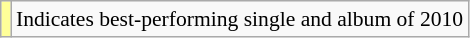<table class="wikitable" style="font-size:90%;">
<tr>
<td style="background-color:#FFFF99"></td>
<td>Indicates best-performing single and album of 2010</td>
</tr>
</table>
